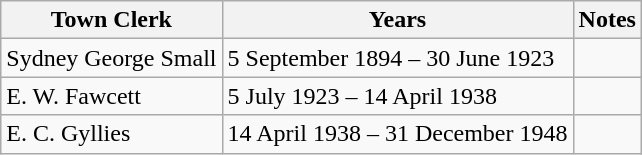<table class="wikitable">
<tr>
<th>Town Clerk</th>
<th>Years</th>
<th>Notes</th>
</tr>
<tr>
<td>Sydney George Small</td>
<td>5 September 1894 – 30 June 1923</td>
<td></td>
</tr>
<tr>
<td>E. W. Fawcett</td>
<td>5 July 1923 – 14 April 1938</td>
<td></td>
</tr>
<tr>
<td>E. C. Gyllies</td>
<td>14 April 1938 – 31 December 1948</td>
<td></td>
</tr>
</table>
